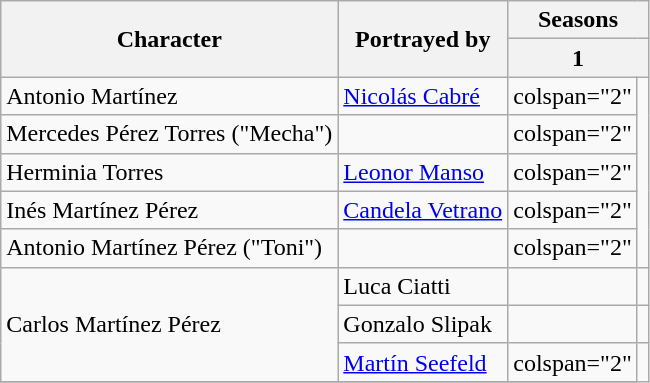<table class="wikitable">
<tr>
<th rowspan="2">Character</th>
<th rowspan="2">Portrayed by</th>
<th colspan="2">Seasons</th>
</tr>
<tr>
<th colspan="2">1</th>
</tr>
<tr>
<td>Antonio Martínez</td>
<td><a href='#'>Nicolás Cabré</a></td>
<td>colspan="2" </td>
</tr>
<tr>
<td>Mercedes Pérez Torres ("Mecha")</td>
<td></td>
<td>colspan="2" </td>
</tr>
<tr>
<td>Herminia Torres</td>
<td><a href='#'>Leonor Manso</a></td>
<td>colspan="2" </td>
</tr>
<tr>
<td>Inés Martínez Pérez</td>
<td><a href='#'>Candela Vetrano</a></td>
<td>colspan="2" </td>
</tr>
<tr>
<td>Antonio Martínez Pérez ("Toni")</td>
<td></td>
<td>colspan="2" </td>
</tr>
<tr>
<td rowspan = 3>Carlos Martínez Pérez</td>
<td>Luca Ciatti</td>
<td></td>
<td></td>
</tr>
<tr>
<td>Gonzalo Slipak</td>
<td></td>
<td></td>
</tr>
<tr>
<td><a href='#'>Martín Seefeld</a></td>
<td>colspan="2"  </td>
</tr>
<tr>
</tr>
</table>
